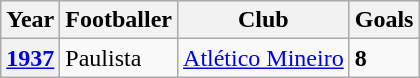<table class="wikitable">
<tr>
<th>Year</th>
<th>Footballer</th>
<th>Club</th>
<th>Goals</th>
</tr>
<tr>
<th><a href='#'>1937</a></th>
<td>Paulista</td>
<td><a href='#'>Atlético Mineiro</a></td>
<td><strong>8</strong></td>
</tr>
</table>
